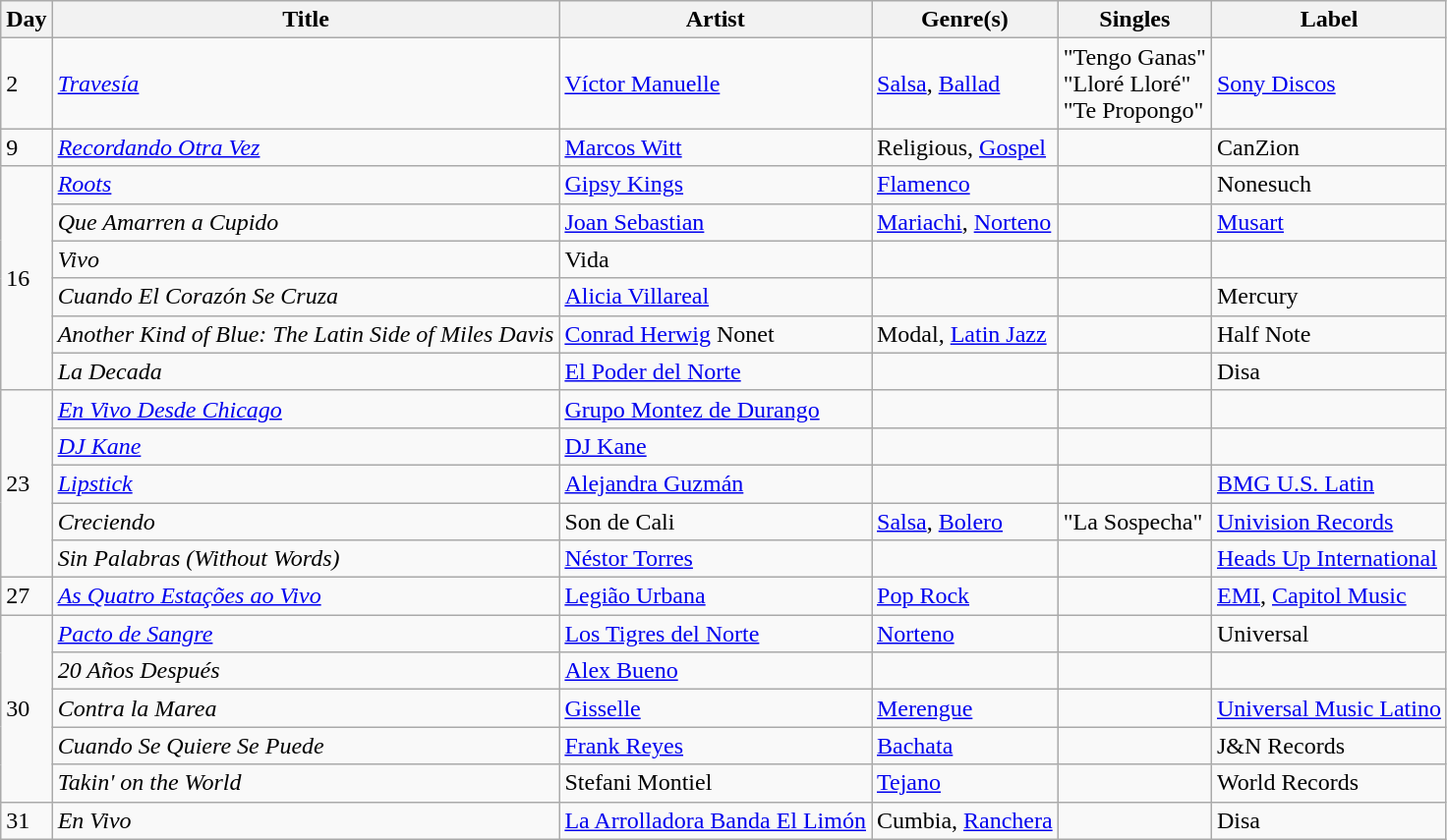<table class="wikitable sortable" style="text-align: left;">
<tr>
<th>Day</th>
<th>Title</th>
<th>Artist</th>
<th>Genre(s)</th>
<th>Singles</th>
<th>Label</th>
</tr>
<tr>
<td>2</td>
<td><em><a href='#'>Travesía</a></em></td>
<td><a href='#'>Víctor Manuelle</a></td>
<td><a href='#'>Salsa</a>, <a href='#'>Ballad</a></td>
<td>"Tengo Ganas"<br>"Lloré Lloré"<br>"Te Propongo"</td>
<td><a href='#'>Sony Discos</a></td>
</tr>
<tr>
<td>9</td>
<td><em><a href='#'>Recordando Otra Vez</a></em></td>
<td><a href='#'>Marcos Witt</a></td>
<td>Religious, <a href='#'>Gospel</a></td>
<td></td>
<td>CanZion</td>
</tr>
<tr>
<td rowspan="6">16</td>
<td><em><a href='#'>Roots</a></em></td>
<td><a href='#'>Gipsy Kings</a></td>
<td><a href='#'>Flamenco</a></td>
<td></td>
<td>Nonesuch</td>
</tr>
<tr>
<td><em>Que Amarren a Cupido</em></td>
<td><a href='#'>Joan Sebastian</a></td>
<td><a href='#'>Mariachi</a>, <a href='#'>Norteno</a></td>
<td></td>
<td><a href='#'>Musart</a></td>
</tr>
<tr>
<td><em>Vivo</em></td>
<td>Vida</td>
<td></td>
<td></td>
<td></td>
</tr>
<tr>
<td><em>Cuando El Corazón Se Cruza</em></td>
<td><a href='#'>Alicia Villareal</a></td>
<td></td>
<td></td>
<td>Mercury</td>
</tr>
<tr>
<td><em>Another Kind of Blue: The Latin Side of Miles Davis</em></td>
<td><a href='#'>Conrad Herwig</a> Nonet</td>
<td>Modal, <a href='#'>Latin Jazz</a></td>
<td></td>
<td>Half Note</td>
</tr>
<tr>
<td><em>La Decada</em></td>
<td><a href='#'>El Poder del Norte</a></td>
<td></td>
<td></td>
<td>Disa</td>
</tr>
<tr>
<td rowspan="5">23</td>
<td><em><a href='#'>En Vivo Desde Chicago</a></em></td>
<td><a href='#'>Grupo Montez de Durango</a></td>
<td></td>
<td></td>
<td></td>
</tr>
<tr>
<td><em><a href='#'>DJ Kane</a></em></td>
<td><a href='#'>DJ Kane</a></td>
<td></td>
<td></td>
<td></td>
</tr>
<tr>
<td><em><a href='#'>Lipstick</a></em></td>
<td><a href='#'>Alejandra Guzmán</a></td>
<td></td>
<td></td>
<td><a href='#'>BMG U.S. Latin</a></td>
</tr>
<tr>
<td><em>Creciendo</em></td>
<td>Son de Cali</td>
<td><a href='#'>Salsa</a>, <a href='#'>Bolero</a></td>
<td>"La Sospecha"</td>
<td><a href='#'>Univision Records</a></td>
</tr>
<tr>
<td><em>Sin Palabras (Without Words)</em></td>
<td><a href='#'>Néstor Torres</a></td>
<td></td>
<td></td>
<td><a href='#'>Heads Up International</a></td>
</tr>
<tr>
<td>27</td>
<td><em><a href='#'>As Quatro Estações ao Vivo</a></em></td>
<td><a href='#'>Legião Urbana</a></td>
<td><a href='#'>Pop Rock</a></td>
<td></td>
<td><a href='#'>EMI</a>, <a href='#'>Capitol Music</a></td>
</tr>
<tr>
<td rowspan="5">30</td>
<td><em><a href='#'>Pacto de Sangre</a></em></td>
<td><a href='#'>Los Tigres del Norte</a></td>
<td><a href='#'>Norteno</a></td>
<td></td>
<td>Universal</td>
</tr>
<tr>
<td><em>20 Años Después</em></td>
<td><a href='#'>Alex Bueno</a></td>
<td></td>
<td></td>
<td></td>
</tr>
<tr>
<td><em>Contra la Marea</em></td>
<td><a href='#'>Gisselle</a></td>
<td><a href='#'>Merengue</a></td>
<td></td>
<td><a href='#'>Universal Music Latino</a></td>
</tr>
<tr>
<td><em>Cuando Se Quiere Se Puede</em></td>
<td><a href='#'>Frank Reyes</a></td>
<td><a href='#'>Bachata</a></td>
<td></td>
<td>J&N Records</td>
</tr>
<tr>
<td><em>Takin' on the World</em></td>
<td>Stefani Montiel</td>
<td><a href='#'>Tejano</a></td>
<td></td>
<td>World Records</td>
</tr>
<tr>
<td>31</td>
<td><em>En Vivo</em></td>
<td><a href='#'>La Arrolladora Banda El Limón</a></td>
<td>Cumbia, <a href='#'>Ranchera</a></td>
<td></td>
<td>Disa</td>
</tr>
</table>
